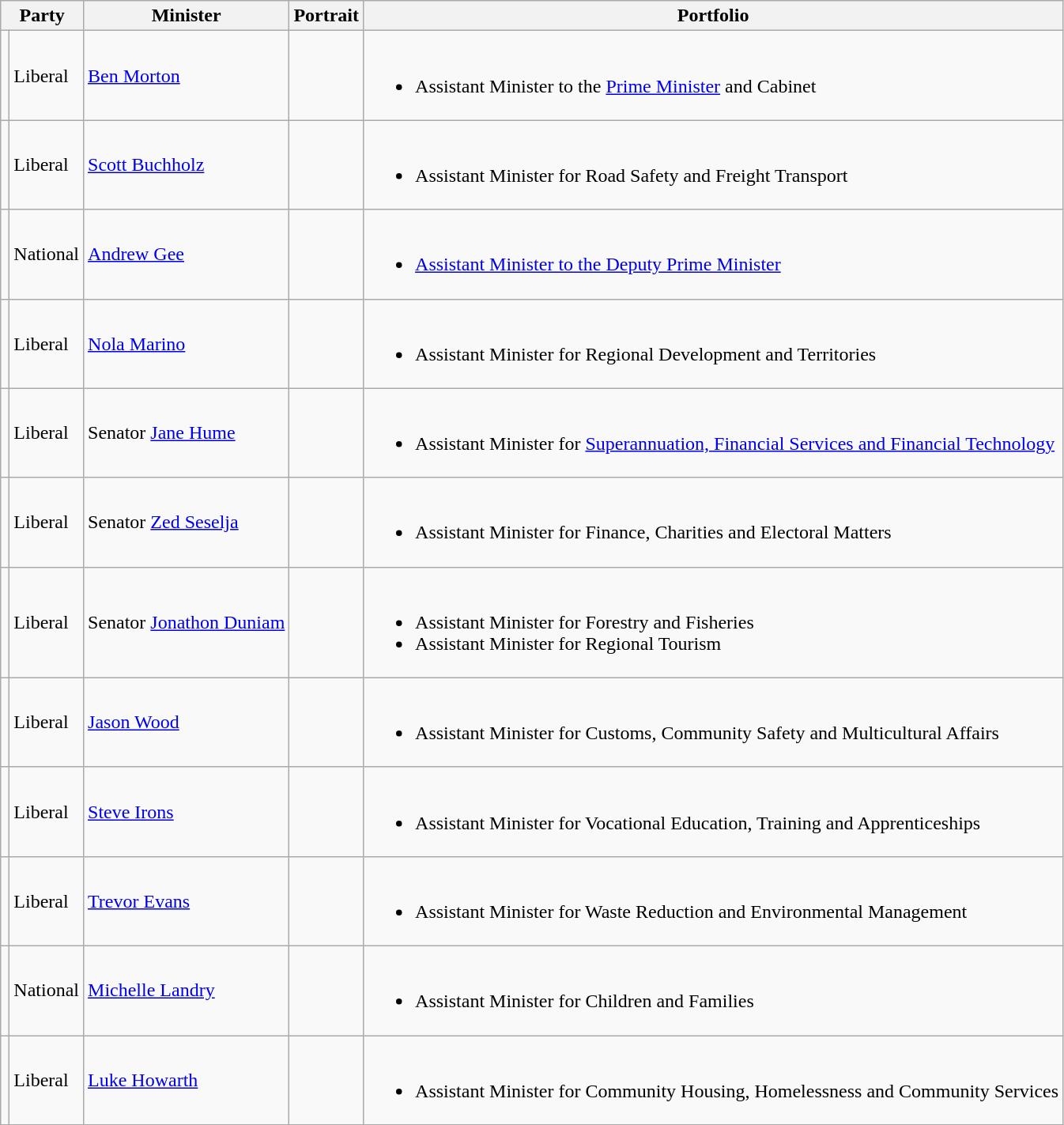<table class="wikitable sortable">
<tr>
<th colspan="2">Party</th>
<th>Minister</th>
<th>Portrait</th>
<th>Portfolio</th>
</tr>
<tr>
<td></td>
<td>Liberal</td>
<td><a href='#'>Ben Morton</a> </td>
<td></td>
<td><br><ul><li>Assistant Minister to the <a href='#'>Prime Minister</a> and Cabinet</li></ul></td>
</tr>
<tr>
<td></td>
<td>Liberal </td>
<td><a href='#'>Scott Buchholz</a> </td>
<td></td>
<td><br><ul><li>Assistant Minister for Road Safety and Freight Transport</li></ul></td>
</tr>
<tr>
<td></td>
<td>National</td>
<td><a href='#'>Andrew Gee</a> </td>
<td></td>
<td><br><ul><li><a href='#'>Assistant Minister to the Deputy Prime Minister</a></li></ul></td>
</tr>
<tr>
<td></td>
<td>Liberal</td>
<td><a href='#'>Nola Marino</a> </td>
<td></td>
<td><br><ul><li>Assistant Minister for Regional Development and Territories</li></ul></td>
</tr>
<tr>
<td></td>
<td>Liberal</td>
<td>Senator <a href='#'>Jane Hume</a></td>
<td></td>
<td><br><ul><li>Assistant Minister for <a href='#'>Superannuation, Financial Services and Financial Technology</a></li></ul></td>
</tr>
<tr>
<td></td>
<td>Liberal</td>
<td>Senator <a href='#'>Zed Seselja</a></td>
<td></td>
<td><br><ul><li>Assistant Minister for Finance, Charities and Electoral Matters</li></ul></td>
</tr>
<tr>
<td></td>
<td>Liberal</td>
<td>Senator <a href='#'>Jonathon Duniam</a></td>
<td></td>
<td><br><ul><li>Assistant Minister for Forestry and Fisheries</li><li>Assistant Minister for Regional Tourism</li></ul></td>
</tr>
<tr>
<td></td>
<td>Liberal</td>
<td><a href='#'>Jason Wood</a> </td>
<td></td>
<td><br><ul><li>Assistant Minister for Customs, Community Safety and Multicultural Affairs</li></ul></td>
</tr>
<tr>
<td></td>
<td>Liberal</td>
<td><a href='#'>Steve Irons</a> </td>
<td></td>
<td><br><ul><li>Assistant Minister for Vocational Education, Training and Apprenticeships</li></ul></td>
</tr>
<tr>
<td></td>
<td>Liberal </td>
<td><a href='#'>Trevor Evans</a> </td>
<td></td>
<td><br><ul><li>Assistant Minister for Waste Reduction and Environmental Management</li></ul></td>
</tr>
<tr>
<td></td>
<td>National </td>
<td><a href='#'>Michelle Landry</a> </td>
<td></td>
<td><br><ul><li>Assistant Minister for Children and Families</li></ul></td>
</tr>
<tr>
<td></td>
<td>Liberal </td>
<td><a href='#'>Luke Howarth</a> </td>
<td></td>
<td><br><ul><li>Assistant Minister for Community Housing, Homelessness and Community Services</li></ul></td>
</tr>
</table>
